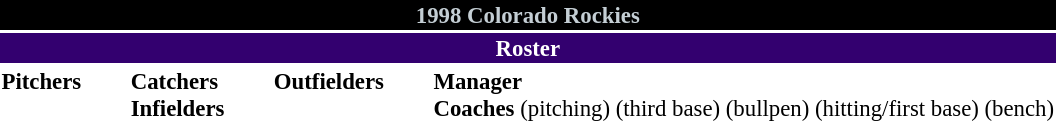<table class="toccolours" style="font-size: 95%;">
<tr>
<th colspan="10" style="background-color: #000000; color: #C4CED4; text-align: center;">1998 Colorado Rockies</th>
</tr>
<tr>
<td colspan="10" style="background-color: #33006F; color: #FFFFFF; text-align: center;"><strong>Roster</strong></td>
</tr>
<tr>
<td valign="top"><strong>Pitchers</strong><br>

















</td>
<td width="25px"></td>
<td valign="top"><strong>Catchers</strong><br>


<strong>Infielders</strong>







</td>
<td width="25px"></td>
<td valign="top"><strong>Outfielders</strong><br>










</td>
<td width="25px"></td>
<td valign="top"><strong>Manager</strong><br>
<strong>Coaches</strong>
 (pitching)
 (third base)
 (bullpen)
 (hitting/first base)
 (bench)</td>
</tr>
</table>
